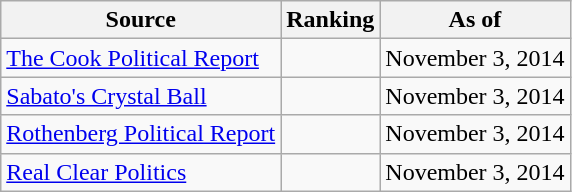<table class="wikitable" style="text-align:center">
<tr>
<th>Source</th>
<th>Ranking</th>
<th>As of</th>
</tr>
<tr>
<td align=left><a href='#'>The Cook Political Report</a></td>
<td></td>
<td>November 3, 2014</td>
</tr>
<tr>
<td align=left><a href='#'>Sabato's Crystal Ball</a></td>
<td></td>
<td>November 3, 2014</td>
</tr>
<tr>
<td align=left><a href='#'>Rothenberg Political Report</a></td>
<td></td>
<td>November 3, 2014</td>
</tr>
<tr>
<td align=left><a href='#'>Real Clear Politics</a></td>
<td></td>
<td>November 3, 2014</td>
</tr>
</table>
